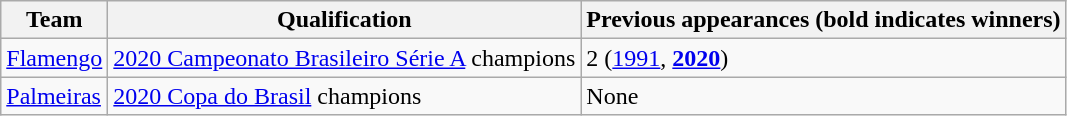<table class="wikitable">
<tr>
<th>Team</th>
<th>Qualification</th>
<th>Previous appearances (bold indicates winners)</th>
</tr>
<tr>
<td> <a href='#'>Flamengo</a></td>
<td><a href='#'>2020 Campeonato Brasileiro Série A</a> champions</td>
<td>2 (<a href='#'>1991</a>, <strong><a href='#'>2020</a></strong>)</td>
</tr>
<tr>
<td> <a href='#'>Palmeiras</a></td>
<td><a href='#'>2020 Copa do Brasil</a> champions</td>
<td>None</td>
</tr>
</table>
